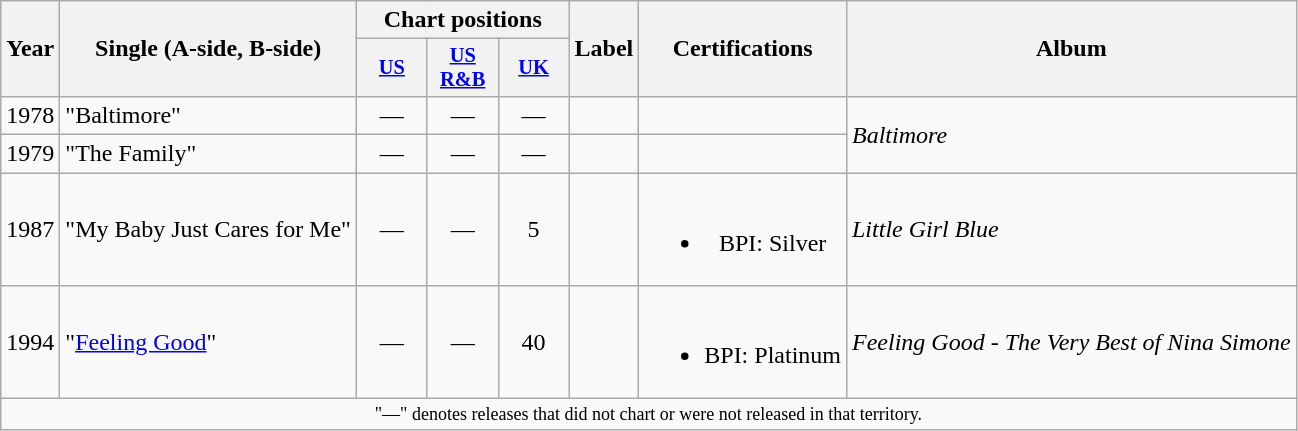<table class="wikitable" style="text-align:center;">
<tr>
<th rowspan="2">Year</th>
<th rowspan="2">Single (A-side, B-side)<br></th>
<th colspan="3">Chart positions</th>
<th rowspan="2">Label</th>
<th rowspan="2">Certifications</th>
<th rowspan="2">Album</th>
</tr>
<tr>
<th scope="col" style="width:3em;font-size:85%;"><a href='#'>US</a><br></th>
<th scope="col" style="width:3em;font-size:85%;"><a href='#'>US<br>R&B</a><br></th>
<th scope="col" style="width:3em;font-size:85%;"><a href='#'>UK</a><br></th>
</tr>
<tr>
<td>1978</td>
<td style="text-align:left;">"Baltimore"<br></td>
<td>—</td>
<td>—</td>
<td>—</td>
<td></td>
<td></td>
<td style="text-align:left;" rowspan="2"><em>Baltimore</em></td>
</tr>
<tr>
<td>1979</td>
<td style="text-align:left;">"The Family"<br></td>
<td>—</td>
<td>—</td>
<td>—</td>
<td></td>
<td></td>
</tr>
<tr>
<td>1987</td>
<td style="text-align:left;">"My Baby Just Cares for Me"<br></td>
<td>—</td>
<td>—</td>
<td>5</td>
<td></td>
<td><br><ul><li>BPI: Silver</li></ul></td>
<td style="text-align:left;"><em>Little Girl Blue</em></td>
</tr>
<tr>
<td>1994</td>
<td style="text-align:left;">"<a href='#'>Feeling Good</a>" <br></td>
<td>—</td>
<td>—</td>
<td>40</td>
<td></td>
<td><br><ul><li>BPI: Platinum</li></ul></td>
<td style="text-align:left;"><em>Feeling Good - The Very Best of Nina Simone</em></td>
</tr>
<tr>
<td colspan="8" style="text-align:center; font-size:9pt;">"—" denotes releases that did not chart or were not released in that territory.</td>
</tr>
</table>
